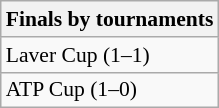<table class="wikitable" style=font-size:90%>
<tr>
<th>Finals by tournaments</th>
</tr>
<tr>
<td>Laver Cup (1–1)</td>
</tr>
<tr>
<td>ATP Cup (1–0)</td>
</tr>
</table>
